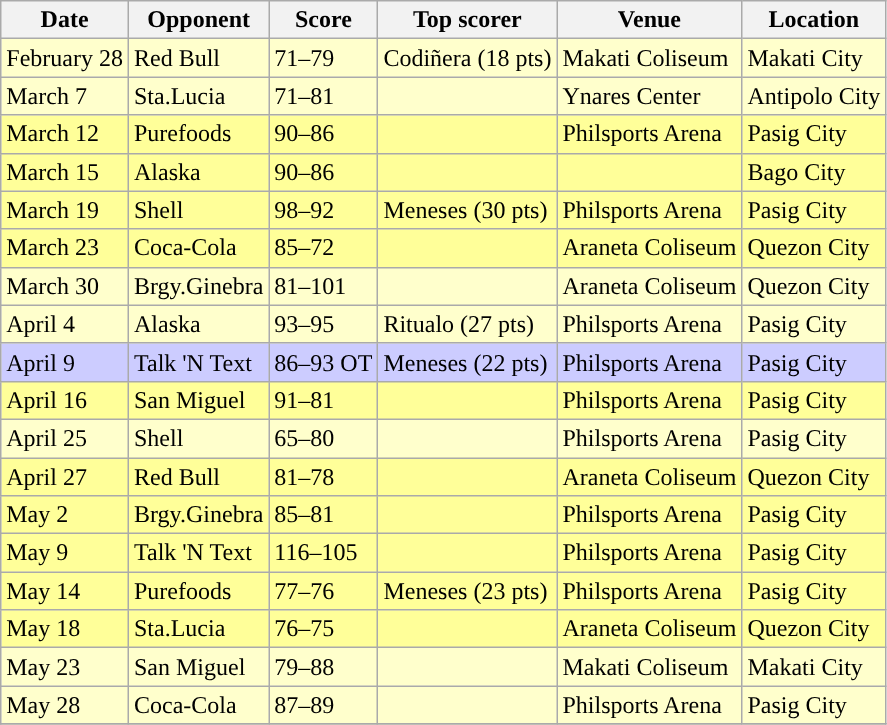<table class="wikitable sortable sortable">
<tr>
<th>Date</th>
<th>Opponent</th>
<th>Score</th>
<th>Top scorer</th>
<th>Venue</th>
<th>Location</th>
</tr>
<tr bgcolor=#FFFFCC>
<td>February 28</td>
<td>Red Bull</td>
<td>71–79</td>
<td>Codiñera (18 pts)</td>
<td>Makati Coliseum</td>
<td>Makati City</td>
</tr>
<tr bgcolor=#FFFFCC>
<td>March 7</td>
<td>Sta.Lucia</td>
<td>71–81</td>
<td></td>
<td>Ynares Center</td>
<td>Antipolo City</td>
</tr>
<tr bgcolor=#FFFF99>
<td>March 12</td>
<td>Purefoods</td>
<td>90–86</td>
<td></td>
<td>Philsports Arena</td>
<td>Pasig City</td>
</tr>
<tr bgcolor=#FFFF99>
<td>March 15</td>
<td>Alaska</td>
<td>90–86</td>
<td></td>
<td></td>
<td>Bago City</td>
</tr>
<tr bgcolor=#FFFF99>
<td>March 19</td>
<td>Shell</td>
<td>98–92</td>
<td>Meneses (30 pts)</td>
<td>Philsports Arena</td>
<td>Pasig City</td>
</tr>
<tr bgcolor=#FFFF99>
<td>March 23</td>
<td>Coca-Cola</td>
<td>85–72</td>
<td></td>
<td>Araneta Coliseum</td>
<td>Quezon City</td>
</tr>
<tr bgcolor=#FFFFCC>
<td>March 30</td>
<td>Brgy.Ginebra</td>
<td>81–101</td>
<td></td>
<td>Araneta Coliseum</td>
<td>Quezon City</td>
</tr>
<tr bgcolor=#FFFFCC>
<td>April 4</td>
<td>Alaska</td>
<td>93–95</td>
<td>Ritualo (27 pts)</td>
<td>Philsports Arena</td>
<td>Pasig City</td>
</tr>
<tr bgcolor=#ccccff>
<td>April 9</td>
<td>Talk 'N Text</td>
<td>86–93 OT</td>
<td>Meneses (22 pts)</td>
<td>Philsports Arena</td>
<td>Pasig City</td>
</tr>
<tr bgcolor=#FFFF99>
<td>April 16</td>
<td>San Miguel</td>
<td>91–81</td>
<td></td>
<td>Philsports Arena</td>
<td>Pasig City</td>
</tr>
<tr bgcolor=#FFFFCC>
<td>April 25</td>
<td>Shell</td>
<td>65–80</td>
<td></td>
<td>Philsports Arena</td>
<td>Pasig City</td>
</tr>
<tr bgcolor=#FFFF99>
<td>April 27</td>
<td>Red Bull</td>
<td>81–78</td>
<td></td>
<td>Araneta Coliseum</td>
<td>Quezon City</td>
</tr>
<tr bgcolor=#FFFF99>
<td>May 2</td>
<td>Brgy.Ginebra</td>
<td>85–81</td>
<td></td>
<td>Philsports Arena</td>
<td>Pasig City</td>
</tr>
<tr bgcolor=#FFFF99>
<td>May 9</td>
<td>Talk 'N Text</td>
<td>116–105</td>
<td></td>
<td>Philsports Arena</td>
<td>Pasig City</td>
</tr>
<tr bgcolor=#FFFF99>
<td>May 14</td>
<td>Purefoods</td>
<td>77–76</td>
<td>Meneses (23 pts)</td>
<td>Philsports Arena</td>
<td>Pasig City</td>
</tr>
<tr bgcolor=#FFFF99>
<td>May 18</td>
<td>Sta.Lucia</td>
<td>76–75</td>
<td></td>
<td>Araneta Coliseum</td>
<td>Quezon City</td>
</tr>
<tr bgcolor=#FFFFCC>
<td>May 23</td>
<td>San Miguel</td>
<td>79–88</td>
<td></td>
<td>Makati Coliseum</td>
<td>Makati City</td>
</tr>
<tr bgcolor=#FFFFCC>
<td>May 28</td>
<td>Coca-Cola</td>
<td>87–89</td>
<td></td>
<td>Philsports Arena</td>
<td>Pasig City</td>
</tr>
<tr>
</tr>
</table>
